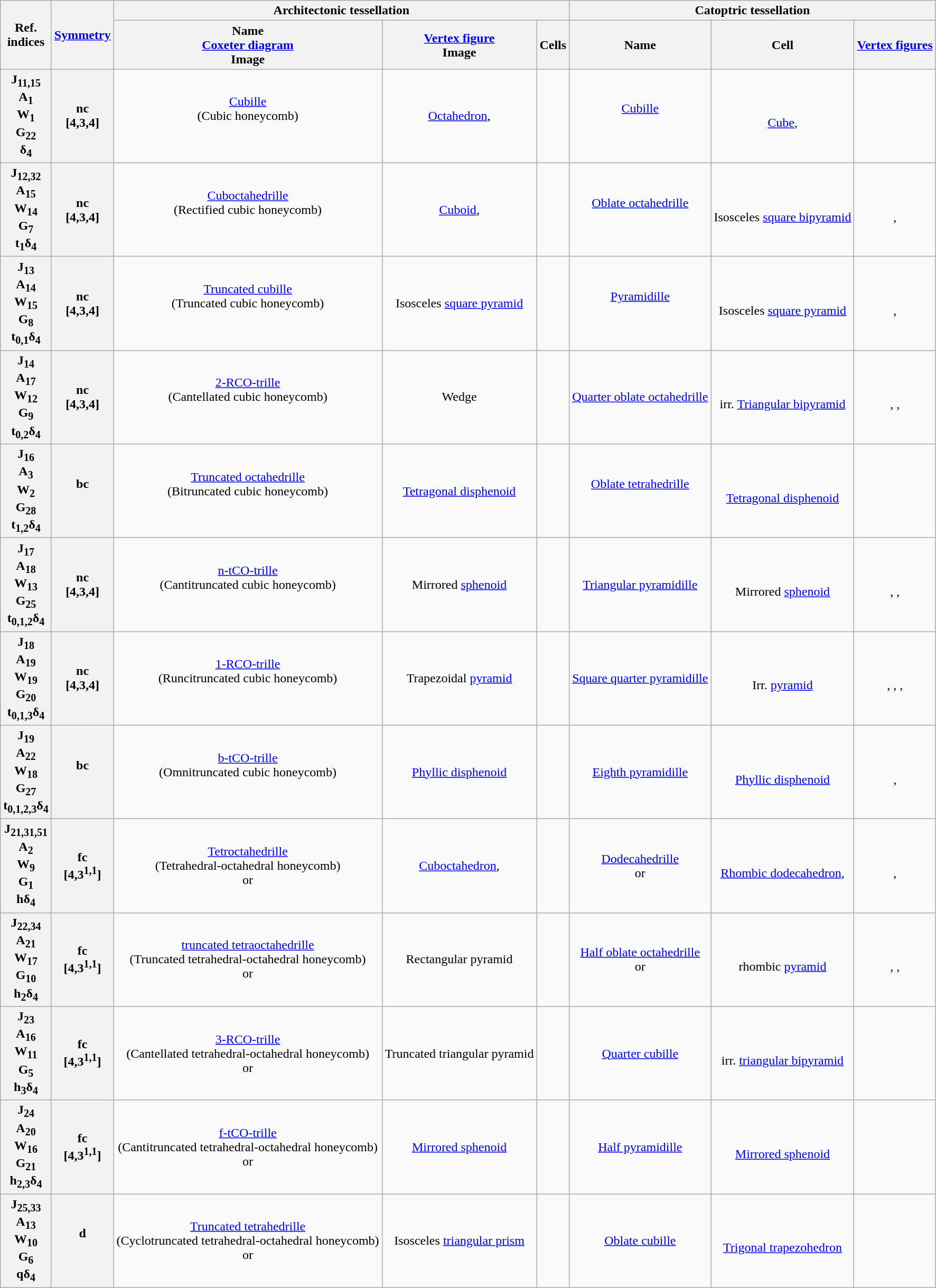<table class="wikitable sortable">
<tr>
<th rowspan=2>Ref.<br>indices</th>
<th rowspan=2><a href='#'>Symmetry</a></th>
<th colspan=3>Architectonic tessellation</th>
<th colspan=3>Catoptric tessellation</th>
</tr>
<tr>
<th>Name<br><a href='#'>Coxeter diagram</a><br>Image</th>
<th><a href='#'>Vertex figure</a><br>Image</th>
<th>Cells</th>
<th>Name</th>
<th>Cell</th>
<th><a href='#'>Vertex figures</a></th>
</tr>
<tr align=center>
<th>J<sub>11,15</sub><br>A<sub>1</sub><br>W<sub>1</sub><br>G<sub>22</sub><br>δ<sub>4</sub></th>
<th>nc<br>[4,3,4]<br></th>
<td><a href='#'>Cubille</a><br>(Cubic honeycomb)<br><br></td>
<td><a href='#'>Octahedron</a>, <br></td>
<td></td>
<td><a href='#'>Cubille</a><br><br></td>
<td><br><a href='#'>Cube</a>, </td>
<td><br></td>
</tr>
<tr align=center>
<th>J<sub>12,32</sub><br>A<sub>15</sub><br>W<sub>14</sub><br>G<sub>7</sub><br>t<sub>1</sub>δ<sub>4</sub></th>
<th>nc<br>[4,3,4]<br></th>
<td><a href='#'>Cuboctahedrille</a><br>(Rectified cubic honeycomb)<br><br></td>
<td><a href='#'>Cuboid</a>, <br></td>
<td></td>
<td><a href='#'>Oblate octahedrille</a><br><br></td>
<td><br>Isosceles <a href='#'>square bipyramid</a><br></td>
<td><br> , </td>
</tr>
<tr align=center>
<th>J<sub>13</sub><br>A<sub>14</sub><br>W<sub>15</sub><br>G<sub>8</sub><br>t<sub>0,1</sub>δ<sub>4</sub></th>
<th>nc<br>[4,3,4]<br></th>
<td><a href='#'>Truncated cubille</a><br>(Truncated cubic honeycomb)<br><br></td>
<td>Isosceles <a href='#'>square pyramid</a><br></td>
<td></td>
<td><a href='#'>Pyramidille</a><br><br></td>
<td><br>Isosceles <a href='#'>square pyramid</a></td>
<td><br>, </td>
</tr>
<tr align=center>
<th>J<sub>14</sub><br>A<sub>17</sub><br>W<sub>12</sub><br>G<sub>9</sub><br>t<sub>0,2</sub>δ<sub>4</sub></th>
<th>nc<br>[4,3,4]<br></th>
<td><a href='#'>2-RCO-trille</a><br>(Cantellated cubic honeycomb)<br><br></td>
<td>Wedge<br></td>
<td></td>
<td><a href='#'>Quarter oblate octahedrille</a><br></td>
<td><br>irr. <a href='#'>Triangular bipyramid</a></td>
<td><br>, , </td>
</tr>
<tr align=center>
<th>J<sub>16</sub><br>A<sub>3</sub><br>W<sub>2</sub><br>G<sub>28</sub><br>t<sub>1,2</sub>δ<sub>4</sub></th>
<th>bc<br><br></th>
<td><a href='#'>Truncated octahedrille</a><br>(Bitruncated cubic honeycomb)<br><br></td>
<td><a href='#'>Tetragonal disphenoid</a><br></td>
<td></td>
<td><a href='#'>Oblate tetrahedrille</a><br><br></td>
<td><br><a href='#'>Tetragonal disphenoid</a></td>
<td><br></td>
</tr>
<tr align=center>
<th>J<sub>17</sub><br>A<sub>18</sub><br>W<sub>13</sub><br>G<sub>25</sub><br>t<sub>0,1,2</sub>δ<sub>4</sub></th>
<th>nc<br>[4,3,4]<br></th>
<td><a href='#'>n-tCO-trille</a><br>(Cantitruncated cubic honeycomb)<br><br></td>
<td>Mirrored <a href='#'>sphenoid</a><br></td>
<td></td>
<td><a href='#'>Triangular pyramidille</a><br></td>
<td><br>Mirrored <a href='#'>sphenoid</a></td>
<td><br>, , </td>
</tr>
<tr align=center>
<th>J<sub>18</sub><br>A<sub>19</sub><br>W<sub>19</sub><br>G<sub>20</sub><br>t<sub>0,1,3</sub>δ<sub>4</sub></th>
<th>nc<br>[4,3,4]<br></th>
<td><a href='#'>1-RCO-trille</a><br>(Runcitruncated cubic honeycomb)<br><br></td>
<td>Trapezoidal <a href='#'>pyramid</a><br></td>
<td></td>
<td><a href='#'>Square quarter pyramidille</a><br></td>
<td><br>Irr. <a href='#'>pyramid</a></td>
<td><br>, , , </td>
</tr>
<tr align=center>
<th>J<sub>19</sub><br>A<sub>22</sub><br>W<sub>18</sub><br>G<sub>27</sub><br>t<sub>0,1,2,3</sub>δ<sub>4</sub></th>
<th>bc<br><br></th>
<td><a href='#'>b-tCO-trille</a><br>(Omnitruncated cubic honeycomb)<br><br></td>
<td><a href='#'>Phyllic disphenoid</a><br></td>
<td></td>
<td><a href='#'>Eighth pyramidille</a><br></td>
<td><br><a href='#'>Phyllic disphenoid</a></td>
<td><br>, </td>
</tr>
<tr align=center>
<th>J<sub>21,31,51</sub><br>A<sub>2</sub><br>W<sub>9</sub><br>G<sub>1</sub><br>hδ<sub>4</sub></th>
<th>fc<br>[4,3<sup>1,1</sup>]<br></th>
<td><a href='#'>Tetroctahedrille</a><br>(Tetrahedral-octahedral honeycomb)<br> or <br></td>
<td><a href='#'>Cuboctahedron</a>, <br></td>
<td></td>
<td><a href='#'>Dodecahedrille</a><br> or <br></td>
<td><br><a href='#'>Rhombic dodecahedron</a>, </td>
<td><br>, </td>
</tr>
<tr align=center>
<th>J<sub>22,34</sub><br>A<sub>21</sub><br>W<sub>17</sub><br>G<sub>10</sub><br>h<sub>2</sub>δ<sub>4</sub></th>
<th>fc<br>[4,3<sup>1,1</sup>]<br></th>
<td><a href='#'>truncated tetraoctahedrille</a><br>(Truncated tetrahedral-octahedral honeycomb)<br> or <br></td>
<td>Rectangular pyramid<br></td>
<td></td>
<td><a href='#'>Half oblate octahedrille</a><br> or </td>
<td><br>rhombic <a href='#'>pyramid</a></td>
<td><br>, , </td>
</tr>
<tr align=center>
<th>J<sub>23</sub><br>A<sub>16</sub><br>W<sub>11</sub><br>G<sub>5</sub><br>h<sub>3</sub>δ<sub>4</sub></th>
<th>fc<br>[4,3<sup>1,1</sup>]<br></th>
<td><a href='#'>3-RCO-trille</a><br>(Cantellated tetrahedral-octahedral honeycomb)<br> or <br></td>
<td>Truncated triangular pyramid<br></td>
<td></td>
<td><a href='#'>Quarter cubille</a><br></td>
<td> <br>irr. <a href='#'>triangular bipyramid</a></td>
<td></td>
</tr>
<tr align=center>
<th>J<sub>24</sub><br>A<sub>20</sub><br>W<sub>16</sub><br>G<sub>21</sub><br>h<sub>2,3</sub>δ<sub>4</sub></th>
<th>fc<br>[4,3<sup>1,1</sup>]<br></th>
<td><a href='#'>f-tCO-trille</a><br>(Cantitruncated tetrahedral-octahedral honeycomb)<br> or <br></td>
<td><a href='#'>Mirrored sphenoid</a><br></td>
<td></td>
<td><a href='#'>Half pyramidille</a><br></td>
<td> <br><a href='#'>Mirrored sphenoid</a></td>
<td></td>
</tr>
<tr align=center>
<th>J<sub>25,33</sub><br>A<sub>13</sub><br>W<sub>10</sub><br>G<sub>6</sub><br>qδ<sub>4</sub></th>
<th>d<br><br></th>
<td><a href='#'>Truncated tetrahedrille</a><br>(Cyclotruncated tetrahedral-octahedral honeycomb)<br> or <br></td>
<td>Isosceles <a href='#'>triangular prism</a><br></td>
<td></td>
<td><a href='#'>Oblate cubille</a><br></td>
<td><br><a href='#'>Trigonal trapezohedron</a></td>
<td></td>
</tr>
</table>
